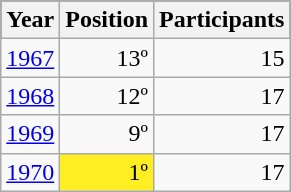<table class="wikitable" style="text-align:right;">
<tr style="background:#000;">
<th>Year</th>
<th>Position</th>
<th>Participants</th>
</tr>
<tr>
<td><a href='#'>1967</a></td>
<td>13º</td>
<td>15</td>
</tr>
<tr>
<td><a href='#'>1968</a></td>
<td>12º</td>
<td>17</td>
</tr>
<tr>
<td><a href='#'>1969</a></td>
<td>9º</td>
<td>17</td>
</tr>
<tr>
<td><a href='#'>1970</a></td>
<td style="text-align:right;background-color:#FE2">1º</td>
<td>17</td>
</tr>
</table>
